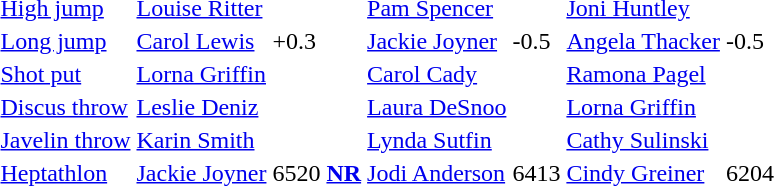<table>
<tr>
<td><a href='#'>High jump</a></td>
<td><a href='#'>Louise Ritter</a></td>
<td></td>
<td><a href='#'>Pam Spencer</a></td>
<td></td>
<td><a href='#'>Joni Huntley</a></td>
<td></td>
</tr>
<tr>
<td><a href='#'>Long jump</a></td>
<td><a href='#'>Carol Lewis</a></td>
<td> +0.3</td>
<td><a href='#'>Jackie Joyner</a></td>
<td> -0.5</td>
<td><a href='#'>Angela Thacker</a></td>
<td> -0.5</td>
</tr>
<tr>
<td><a href='#'>Shot put</a></td>
<td><a href='#'>Lorna Griffin</a></td>
<td></td>
<td><a href='#'>Carol Cady</a></td>
<td></td>
<td><a href='#'>Ramona Pagel</a></td>
<td></td>
</tr>
<tr>
<td><a href='#'>Discus throw</a></td>
<td><a href='#'>Leslie Deniz</a></td>
<td></td>
<td><a href='#'>Laura DeSnoo</a></td>
<td></td>
<td><a href='#'>Lorna Griffin</a></td>
<td></td>
</tr>
<tr>
<td><a href='#'>Javelin throw</a></td>
<td><a href='#'>Karin Smith</a></td>
<td 192-0></td>
<td><a href='#'>Lynda Sutfin</a></td>
<td 187-9></td>
<td><a href='#'>Cathy Sulinski</a></td>
<td 185-3></td>
</tr>
<tr>
<td><a href='#'>Heptathlon</a></td>
<td><a href='#'>Jackie Joyner</a></td>
<td>6520 <strong><a href='#'>NR</a></strong></td>
<td><a href='#'>Jodi Anderson</a></td>
<td>6413</td>
<td><a href='#'>Cindy Greiner</a></td>
<td>6204</td>
</tr>
</table>
